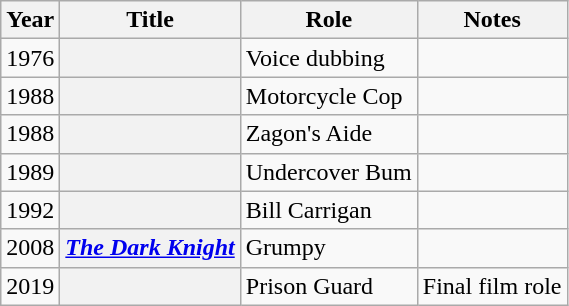<table class="wikitable sortable plainrowheaders">
<tr>
<th scope="col">Year</th>
<th scope="col">Title</th>
<th scope="col">Role</th>
<th scope="col" class="unsortable">Notes</th>
</tr>
<tr>
<td>1976</td>
<th scope="row"></th>
<td>Voice dubbing</td>
<td></td>
</tr>
<tr>
<td>1988</td>
<th scope="row"><em></em></th>
<td>Motorcycle Cop</td>
<td></td>
</tr>
<tr>
<td>1988</td>
<th scope="row"></th>
<td>Zagon's Aide</td>
<td></td>
</tr>
<tr>
<td>1989</td>
<th scope="row"><em></em></th>
<td>Undercover Bum</td>
<td></td>
</tr>
<tr>
<td>1992</td>
<th scope="row"><em></em></th>
<td>Bill Carrigan</td>
<td></td>
</tr>
<tr>
<td>2008</td>
<th scope="row"><em><a href='#'>The Dark Knight</a></em></th>
<td>Grumpy</td>
<td></td>
</tr>
<tr>
<td>2019</td>
<th scope="row"><em></em></th>
<td>Prison Guard</td>
<td>Final film role</td>
</tr>
</table>
